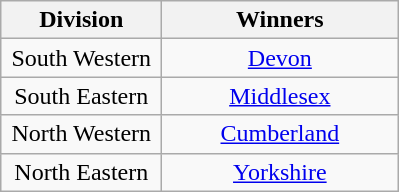<table class="wikitable" style="text-align: center">
<tr>
<th width=100>Division</th>
<th width=150>Winners</th>
</tr>
<tr>
<td>South Western</td>
<td><a href='#'>Devon</a></td>
</tr>
<tr>
<td>South Eastern</td>
<td><a href='#'>Middlesex</a></td>
</tr>
<tr>
<td>North Western</td>
<td><a href='#'>Cumberland</a></td>
</tr>
<tr>
<td>North Eastern</td>
<td><a href='#'>Yorkshire</a></td>
</tr>
</table>
